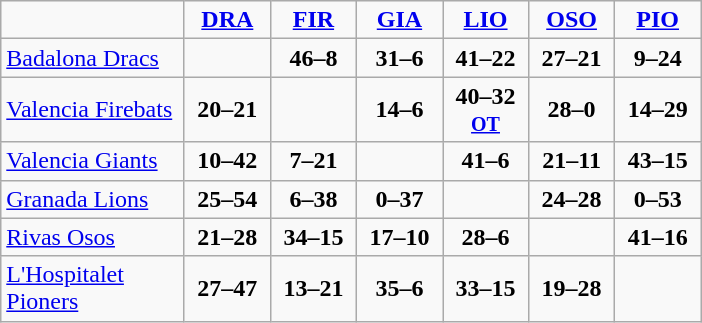<table style="font-size: 100%; text-align: center" class="wikitable">
<tr>
<td width=115></td>
<td width=50><strong><a href='#'>DRA</a></strong></td>
<td width=50><strong><a href='#'>FIR</a></strong></td>
<td width=50><strong><a href='#'>GIA</a></strong></td>
<td width=50><strong><a href='#'>LIO</a></strong></td>
<td width=50><strong><a href='#'>OSO</a></strong></td>
<td width=50><strong><a href='#'>PIO</a></strong></td>
</tr>
<tr>
<td align=left><a href='#'>Badalona Dracs</a></td>
<td></td>
<td><strong>46–8</strong></td>
<td><strong>31–6</strong></td>
<td><strong>41–22</strong></td>
<td><strong>27–21</strong></td>
<td><strong>9–24</strong></td>
</tr>
<tr>
<td align=left><a href='#'>Valencia Firebats</a></td>
<td><strong>20–21</strong></td>
<td></td>
<td><strong>14–6</strong></td>
<td><strong>40–32 <small><a href='#'>OT</a></small></strong></td>
<td><strong>28–0</strong></td>
<td><strong>14–29</strong></td>
</tr>
<tr>
<td align=left><a href='#'>Valencia Giants</a></td>
<td><strong>10–42</strong></td>
<td><strong>7–21</strong></td>
<td></td>
<td><strong>41–6</strong></td>
<td><strong>21–11</strong></td>
<td><strong>43–15</strong></td>
</tr>
<tr>
<td align=left><a href='#'>Granada Lions</a></td>
<td><strong>25–54</strong></td>
<td><strong>6–38</strong></td>
<td><strong>0–37</strong></td>
<td></td>
<td><strong>24–28</strong></td>
<td><strong>0–53</strong></td>
</tr>
<tr>
<td align=left><a href='#'>Rivas Osos</a></td>
<td><strong>21–28</strong></td>
<td><strong>34–15</strong></td>
<td><strong>17–10</strong></td>
<td><strong>28–6</strong></td>
<td></td>
<td><strong>41–16</strong></td>
</tr>
<tr>
<td align=left><a href='#'>L'Hospitalet Pioners</a></td>
<td><strong>27–47</strong></td>
<td><strong>13–21</strong></td>
<td><strong>35–6</strong></td>
<td><strong>33–15</strong></td>
<td><strong>19–28</strong></td>
<td></td>
</tr>
</table>
